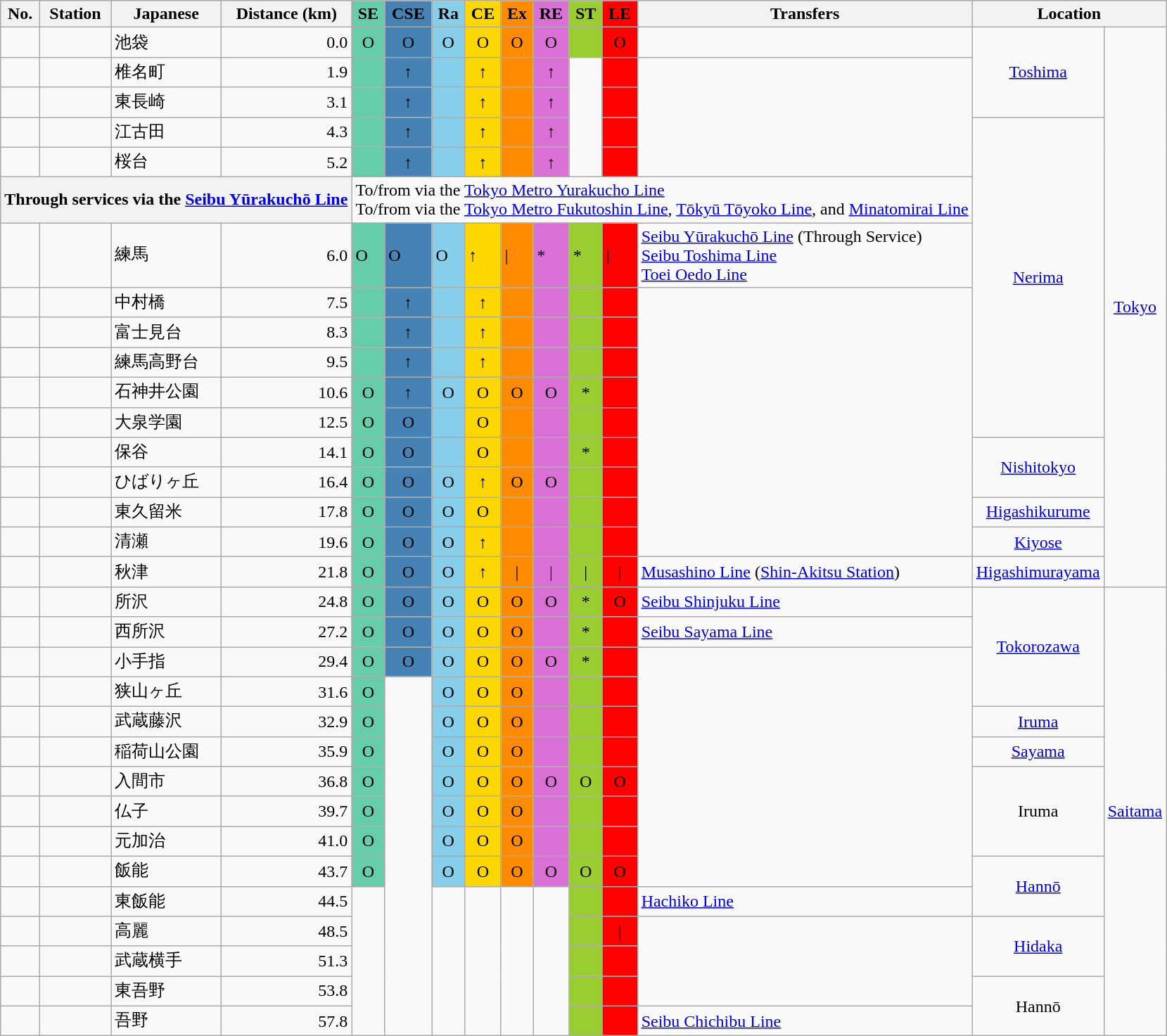<table class="wikitable">
<tr>
<th>No.</th>
<th>Station</th>
<th>Japanese</th>
<th>Distance (km)</th>
<th style="background-color: MediumAquamarine">SE</th>
<th style="background-color: SteelBlue">CSE</th>
<th style="background-color: SkyBlue">Ra</th>
<th style="background-color: Gold">CE</th>
<th style="background-color: DarkOrange">Ex</th>
<th style="background-color: Orchid">RE</th>
<th style="background-color: YellowGreen">ST</th>
<th style="background-color: Red">LE</th>
<th>Transfers</th>
<th colspan="2">Location</th>
</tr>
<tr style="text-align: center; ">
<td></td>
<td style="text-align: left; "></td>
<td style="text-align: left; ">池袋</td>
<td style="text-align: right; ">0.0</td>
<td style="background-color: MediumAquamarine; ">O</td>
<td style="background-color: SteelBlue; ">O</td>
<td style="background-color: skyblue; ">O</td>
<td style="background-color: Gold; ">O</td>
<td style="background-color: DarkOrange; ">O</td>
<td style="background-color: Orchid; ">O</td>
<td style="background-color: YellowGreen; "></td>
<td style="background-color: red; ">O</td>
<td style="text-align: left; "></td>
<td rowspan="3"><a href='#'>Toshima</a></td>
<td rowspan="17"><a href='#'>Tokyo</a></td>
</tr>
<tr style="text-align: center; ">
<td></td>
<td style="text-align: left; "></td>
<td style="text-align: left; ">椎名町</td>
<td style="text-align: right; ">1.9</td>
<td style="background-color: MediumAquamarine; "></td>
<td style="background-color: SteelBlue; ">↑</td>
<td style="background-color: skyblue; "></td>
<td style="background-color: Gold; ">↑</td>
<td style="background-color: DarkOrange; "></td>
<td style="background-color: Orchid; ">↑</td>
<td rowspan="4"> </td>
<td style="background-color: red; "></td>
<td rowspan="4"> </td>
</tr>
<tr style="text-align: center; ">
<td></td>
<td style="text-align: left; "></td>
<td style="text-align: left; ">東長崎</td>
<td style="text-align: right; ">3.1</td>
<td style="background-color: MediumAquamarine; "></td>
<td style="background-color: SteelBlue; ">↑</td>
<td style="background-color: skyblue; "></td>
<td style="background-color: Gold; ">↑</td>
<td style="background-color: DarkOrange; "></td>
<td style="background-color: Orchid; ">↑</td>
<td style="background-color: red; "></td>
</tr>
<tr style="text-align: center; ">
<td></td>
<td style="text-align: left; "></td>
<td style="text-align: left; ">江古田</td>
<td style="text-align: right; ">4.3</td>
<td style="background-color: MediumAquamarine; "></td>
<td style="background-color: SteelBlue; ">↑</td>
<td style="background-color: skyblue; "></td>
<td style="background-color: Gold; ">↑</td>
<td style="background-color: DarkOrange; "></td>
<td style="background-color: Orchid; ">↑</td>
<td style="background-color: red; "></td>
<td rowspan="9"><a href='#'>Nerima</a></td>
</tr>
<tr style="text-align: center; ">
<td></td>
<td style="text-align: left; "></td>
<td style="text-align: left; ">桜台</td>
<td style="text-align: right; ">5.2</td>
<td style="background-color: MediumAquamarine; "></td>
<td style="background-color: SteelBlue; ">↑</td>
<td style="background-color: skyblue; "></td>
<td style="background-color: Gold; ">↑</td>
<td style="background-color: DarkOrange; "></td>
<td style="background-color: Orchid; ">↑</td>
<td style="background-color: red; "></td>
</tr>
<tr>
<th colspan="4">Through services via the  <a href='#'>Seibu Yūrakuchō Line</a></th>
<td colspan="9">To/from  via the  <a href='#'>Tokyo Metro Yurakucho Line</a><br> To/from  via the  <a href='#'>Tokyo Metro Fukutoshin Line</a>,  <a href='#'>Tōkyū Tōyoko Line</a>, and  <a href='#'>Minatomirai Line</a></td>
</tr>
<tr>
<td></td>
<td style="text-align: left; "></td>
<td style="text-align: left; ">練馬</td>
<td style="text-align: right; ">6.0</td>
<td style="background-color: MediumAquamarine; ">O</td>
<td style="background-color: SteelBlue; ">O</td>
<td style="background-color: skyblue; ">O</td>
<td style="background-color: Gold; ">↑</td>
<td style="background-color: DarkOrange; ">|</td>
<td style="background-color: Orchid; ">*</td>
<td style="background-color: YellowGreen; ">*</td>
<td style="background-color: red; ">|</td>
<td style="text-align: left; "> <a href='#'>Seibu Yūrakuchō Line</a> (Through Service) <br> <a href='#'>Seibu Toshima Line</a><br> <a href='#'>Toei Oedo Line</a></td>
</tr>
<tr style="text-align: center; ">
<td></td>
<td style="text-align: left; "></td>
<td style="text-align: left; ">中村橋</td>
<td style="text-align: right; ">7.5</td>
<td style="background-color: MediumAquamarine; "></td>
<td style="background-color: SteelBlue; ">↑</td>
<td style="background-color: skyblue; "></td>
<td style="background-color: Gold; ">↑</td>
<td style="background-color: DarkOrange; "></td>
<td style="background-color: Orchid; "></td>
<td style="background-color: YellowGreen; "></td>
<td style="background-color: red; "></td>
<td rowspan="9"> </td>
</tr>
<tr style="text-align: center; ">
<td></td>
<td style="text-align: left; "></td>
<td style="text-align: left; ">富士見台</td>
<td style="text-align: right; ">8.3</td>
<td style="background-color: MediumAquamarine; "></td>
<td style="background-color: SteelBlue; ">↑</td>
<td style="background-color: skyblue; "></td>
<td style="background-color: Gold; ">↑</td>
<td style="background-color: DarkOrange; "></td>
<td style="background-color: Orchid; "></td>
<td style="background-color: YellowGreen; "></td>
<td style="background-color: red; "></td>
</tr>
<tr style="text-align: center; ">
<td></td>
<td style="text-align: left; "></td>
<td style="text-align: left; ">練馬高野台</td>
<td style="text-align: right; ">9.5</td>
<td style="background-color: MediumAquamarine; "></td>
<td style="background-color: SteelBlue; ">↑</td>
<td style="background-color: skyblue; "></td>
<td style="background-color: Gold; ">↑</td>
<td style="background-color: DarkOrange; "></td>
<td style="background-color: Orchid; "></td>
<td style="background-color: YellowGreen; "></td>
<td style="background-color: red; "></td>
</tr>
<tr style="text-align: center; ">
<td></td>
<td style="text-align: left; "></td>
<td style="text-align: left; ">石神井公園</td>
<td style="text-align: right; ">10.6</td>
<td style="background-color: MediumAquamarine; ">O</td>
<td style="background-color: SteelBlue; ">↑</td>
<td style="background-color: skyblue; ">O</td>
<td style="background-color: Gold; ">O</td>
<td style="background-color: DarkOrange; ">O</td>
<td style="background-color: Orchid; ">O</td>
<td style="background-color: YellowGreen; ">*</td>
<td style="background-color: red; "></td>
</tr>
<tr style="text-align: center; ">
<td></td>
<td style="text-align: left; "></td>
<td style="text-align: left; ">大泉学園</td>
<td style="text-align: right; ">12.5</td>
<td style="background-color: MediumAquamarine; ">O</td>
<td style="background-color: SteelBlue; ">O</td>
<td style="background-color: skyblue; "></td>
<td style="background-color: Gold; ">O</td>
<td style="background-color: DarkOrange; "></td>
<td style="background-color: Orchid; "></td>
<td style="background-color: YellowGreen; "></td>
<td style="background-color: red; "></td>
</tr>
<tr style="text-align: center; ">
<td></td>
<td style="text-align: left; "></td>
<td style="text-align: left; ">保谷</td>
<td style="text-align: right; ">14.1</td>
<td style="background-color: MediumAquamarine; ">O</td>
<td style="background-color: SteelBlue; ">O</td>
<td style="background-color: skyblue; "></td>
<td style="background-color: Gold; ">O</td>
<td style="background-color: DarkOrange; "></td>
<td style="background-color: Orchid; "></td>
<td style="background-color: YellowGreen; ">*</td>
<td style="background-color: red; "></td>
<td rowspan="2"><a href='#'>Nishitokyo</a></td>
</tr>
<tr style="text-align: center; ">
<td></td>
<td style="text-align: left; "></td>
<td style="text-align: left; ">ひばりヶ丘</td>
<td style="text-align: right; ">16.4</td>
<td style="background-color: MediumAquamarine; ">O</td>
<td style="background-color: SteelBlue; ">O</td>
<td style="background-color: skyblue; ">O</td>
<td style="background-color: Gold; ">↑</td>
<td style="background-color: DarkOrange; ">O</td>
<td style="background-color: Orchid; ">O</td>
<td style="background-color: YellowGreen; "></td>
<td style="background-color: red; "></td>
</tr>
<tr style="text-align: center; ">
<td></td>
<td style="text-align: left; "></td>
<td style="text-align: left; ">東久留米</td>
<td style="text-align: right; ">17.8</td>
<td style="background-color: MediumAquamarine; ">O</td>
<td style="background-color: SteelBlue; ">O</td>
<td style="background-color: skyblue; ">O</td>
<td style="background-color: Gold; ">O</td>
<td style="background-color: DarkOrange; "></td>
<td style="background-color: Orchid; "></td>
<td style="background-color: YellowGreen; "></td>
<td style="background-color: red; "></td>
<td><a href='#'>Higashikurume</a></td>
</tr>
<tr style="text-align: center; ">
<td></td>
<td style="text-align: left; "></td>
<td style="text-align: left; ">清瀬</td>
<td style="text-align: right; ">19.6</td>
<td style="background-color: MediumAquamarine; ">O</td>
<td style="background-color: SteelBlue; ">O</td>
<td style="background-color: skyblue; ">O</td>
<td style="background-color: Gold; ">↑</td>
<td style="background-color: DarkOrange; "></td>
<td style="background-color: Orchid; "></td>
<td style="background-color: YellowGreen; "></td>
<td style="background-color: red; "></td>
<td><a href='#'>Kiyose</a></td>
</tr>
<tr style="text-align: center; ">
<td></td>
<td style="text-align: left; "></td>
<td style="text-align: left; ">秋津</td>
<td style="text-align: right; ">21.8</td>
<td style="background-color: MediumAquamarine; ">O</td>
<td style="background-color: SteelBlue; ">O</td>
<td style="background-color: skyblue; ">O</td>
<td style="background-color: Gold; ">↑</td>
<td style="background-color: DarkOrange; ">|</td>
<td style="background-color: Orchid; ">|</td>
<td style="background-color: YellowGreen; ">|</td>
<td style="background-color: red; ">|</td>
<td style="text-align: left; "> <a href='#'>Musashino Line</a> (<a href='#'>Shin-Akitsu Station</a>)</td>
<td><a href='#'>Higashimurayama</a></td>
</tr>
<tr style="text-align: center; ">
<td></td>
<td style="text-align: left; "></td>
<td style="text-align: left; ">所沢</td>
<td style="text-align: right; ">24.8</td>
<td style="background-color: MediumAquamarine; ">O</td>
<td style="background-color: SteelBlue; ">O</td>
<td style="background-color: skyblue; ">O</td>
<td style="background-color: Gold; ">O</td>
<td style="background-color: DarkOrange; ">O</td>
<td style="background-color: Orchid; ">O</td>
<td style="background-color: YellowGreen; ">* </td>
<td style="background-color: red; ">O</td>
<td style="text-align: left; "> <a href='#'>Seibu Shinjuku Line</a></td>
<td rowspan="4"><a href='#'>Tokorozawa</a></td>
<td rowspan="15"><a href='#'>Saitama</a></td>
</tr>
<tr style="text-align: center; ">
<td></td>
<td style="text-align: left; "></td>
<td style="text-align: left; ">西所沢</td>
<td style="text-align: right; ">27.2</td>
<td style="background-color: MediumAquamarine; ">O</td>
<td style="background-color: SteelBlue; ">O</td>
<td style="background-color: skyblue; ">O</td>
<td style="background-color: Gold; ">O</td>
<td style="background-color: DarkOrange; ">O</td>
<td style="background-color: Orchid; "></td>
<td style="background-color: YellowGreen; ">* </td>
<td style="background-color: red; "></td>
<td style="text-align: left; "> <a href='#'>Seibu Sayama Line</a></td>
</tr>
<tr style="text-align: center; ">
<td></td>
<td style="text-align: left; "></td>
<td style="text-align: left; ">小手指</td>
<td style="text-align: right; ">29.4</td>
<td style="background-color: MediumAquamarine; ">O</td>
<td style="background-color: SteelBlue; ">O</td>
<td style="background-color: skyblue; ">O</td>
<td style="background-color: Gold; ">O</td>
<td style="background-color: DarkOrange; ">O</td>
<td style="background-color: Orchid; ">O</td>
<td style="background-color: YellowGreen; ">* </td>
<td style="background-color: red; "></td>
<td rowspan="8"> </td>
</tr>
<tr style="text-align: center; ">
<td></td>
<td style="text-align: left; "></td>
<td style="text-align: left; ">狭山ヶ丘</td>
<td style="text-align: right; ">31.6</td>
<td style="background-color: MediumAquamarine; ">O</td>
<td rowspan="12"> </td>
<td style="background-color: skyblue; ">O</td>
<td style="background-color: Gold; ">O</td>
<td style="background-color: DarkOrange; ">O</td>
<td style="background-color: Orchid; "></td>
<td style="background-color: YellowGreen; "></td>
<td style="background-color: red; "></td>
</tr>
<tr style="text-align: center; ">
<td></td>
<td style="text-align: left; "></td>
<td style="text-align: left; ">武蔵藤沢</td>
<td style="text-align: right; ">32.9</td>
<td style="background-color: MediumAquamarine; ">O</td>
<td style="background-color: skyblue; ">O</td>
<td style="background-color: Gold; ">O</td>
<td style="background-color: DarkOrange; ">O</td>
<td style="background-color: Orchid; "></td>
<td style="background-color: YellowGreen; "></td>
<td style="background-color: red; "></td>
<td><a href='#'>Iruma</a></td>
</tr>
<tr style="text-align: center; ">
<td></td>
<td style="text-align: left; "></td>
<td style="text-align: left; ">稲荷山公園</td>
<td style="text-align: right; ">35.9</td>
<td style="background-color: MediumAquamarine; ">O</td>
<td style="background-color: skyblue; ">O</td>
<td style="background-color: Gold; ">O</td>
<td style="background-color: DarkOrange; ">O</td>
<td style="background-color: Orchid; "></td>
<td style="background-color: YellowGreen; "></td>
<td style="background-color: red; "></td>
<td><a href='#'>Sayama</a></td>
</tr>
<tr style="text-align: center; ">
<td></td>
<td style="text-align: left; "></td>
<td style="text-align: left; ">入間市</td>
<td style="text-align: right; ">36.8</td>
<td style="background-color: MediumAquamarine; ">O</td>
<td style="background-color: skyblue; ">O</td>
<td style="background-color: Gold; ">O</td>
<td style="background-color: DarkOrange; ">O</td>
<td style="background-color: Orchid; ">O</td>
<td style="background-color: YellowGreen; ">O</td>
<td style="background-color: red; ">O</td>
<td rowspan="3">Iruma</td>
</tr>
<tr style="text-align: center; ">
<td></td>
<td style="text-align: left; "></td>
<td style="text-align: left; ">仏子</td>
<td style="text-align: right; ">39.7</td>
<td style="background-color: MediumAquamarine; ">O</td>
<td style="background-color: skyblue; ">O</td>
<td style="background-color: Gold; ">O</td>
<td style="background-color: DarkOrange; ">O</td>
<td style="background-color: Orchid; "></td>
<td style="background-color: YellowGreen; "></td>
<td style="background-color: red; "></td>
</tr>
<tr style="text-align: center; ">
<td></td>
<td style="text-align: left; "></td>
<td style="text-align: left; ">元加治</td>
<td style="text-align: right; ">41.0</td>
<td style="background-color: MediumAquamarine; ">O</td>
<td style="background-color: skyblue; ">O</td>
<td style="background-color: Gold; ">O</td>
<td style="background-color: DarkOrange; ">O</td>
<td style="background-color: Orchid; "></td>
<td style="background-color: YellowGreen; "></td>
<td style="background-color: red; "></td>
</tr>
<tr style="text-align: center; ">
<td></td>
<td style="text-align: left; "></td>
<td style="text-align: left; ">飯能</td>
<td style="text-align: right; ">43.7</td>
<td style="background-color: MediumAquamarine; ">O</td>
<td style="background-color: skyblue; ">O</td>
<td style="background-color: Gold; ">O</td>
<td style="background-color: DarkOrange; ">O</td>
<td style="background-color: Orchid; ">O</td>
<td style="background-color: YellowGreen; ">O</td>
<td style="background-color: red; ">O</td>
<td rowspan="2"><a href='#'>Hannō</a></td>
</tr>
<tr style="text-align: center; ">
<td></td>
<td style="text-align: left; "></td>
<td style="text-align: left; ">東飯能</td>
<td style="text-align: right; ">44.5</td>
<td rowspan="5"> </td>
<td rowspan="5"> </td>
<td rowspan="5"> </td>
<td rowspan="5" style="background-color: ; "> </td>
<td rowspan="5"> </td>
<td style="background-color: YellowGreen; "></td>
<td style="background-color: red; "></td>
<td style="text-align: left; "> <a href='#'>Hachiko Line</a></td>
</tr>
<tr style="text-align: center; ">
<td></td>
<td style="text-align: left; "></td>
<td style="text-align: left; ">高麗</td>
<td style="text-align: right; ">48.5</td>
<td style="background-color: YellowGreen; "></td>
<td style="background-color: red; ">|</td>
<td rowspan="3"> </td>
<td rowspan="2"><a href='#'>Hidaka</a></td>
</tr>
<tr style="text-align: center; ">
<td></td>
<td style="text-align: left; "></td>
<td style="text-align: left; ">武蔵横手</td>
<td style="text-align: right; ">51.3</td>
<td style="background-color: YellowGreen; "></td>
<td style="background-color: red; "></td>
</tr>
<tr style="text-align: center; ">
<td></td>
<td style="text-align: left; "></td>
<td style="text-align: left; ">東吾野</td>
<td style="text-align: right; ">53.8</td>
<td style="background-color: YellowGreen; "></td>
<td style="background-color: red; "></td>
<td rowspan="2">Hannō</td>
</tr>
<tr style="text-align: center; ">
<td></td>
<td style="text-align: left; "></td>
<td style="text-align: left; ">吾野</td>
<td style="text-align: right; ">57.8</td>
<td style="background-color: YellowGreen; "></td>
<td style="background-color: red; "></td>
<td style="text-align: left; "> <a href='#'>Seibu Chichibu Line</a></td>
</tr>
</table>
